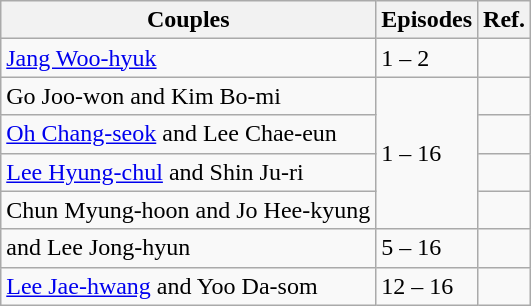<table class="wikitable">
<tr>
<th>Couples</th>
<th>Episodes</th>
<th>Ref.</th>
</tr>
<tr>
<td><a href='#'>Jang Woo-hyuk</a></td>
<td>1 – 2</td>
<td></td>
</tr>
<tr>
<td>Go Joo-won and Kim Bo-mi</td>
<td rowspan=4>1 – 16</td>
<td></td>
</tr>
<tr>
<td><a href='#'>Oh Chang-seok</a> and Lee Chae-eun</td>
<td></td>
</tr>
<tr>
<td><a href='#'>Lee Hyung-chul</a> and Shin Ju-ri</td>
<td></td>
</tr>
<tr>
<td>Chun Myung-hoon and Jo Hee-kyung</td>
<td></td>
</tr>
<tr>
<td> and Lee Jong-hyun</td>
<td>5 – 16</td>
<td></td>
</tr>
<tr>
<td><a href='#'>Lee Jae-hwang</a> and Yoo Da-som</td>
<td>12 – 16</td>
<td></td>
</tr>
</table>
